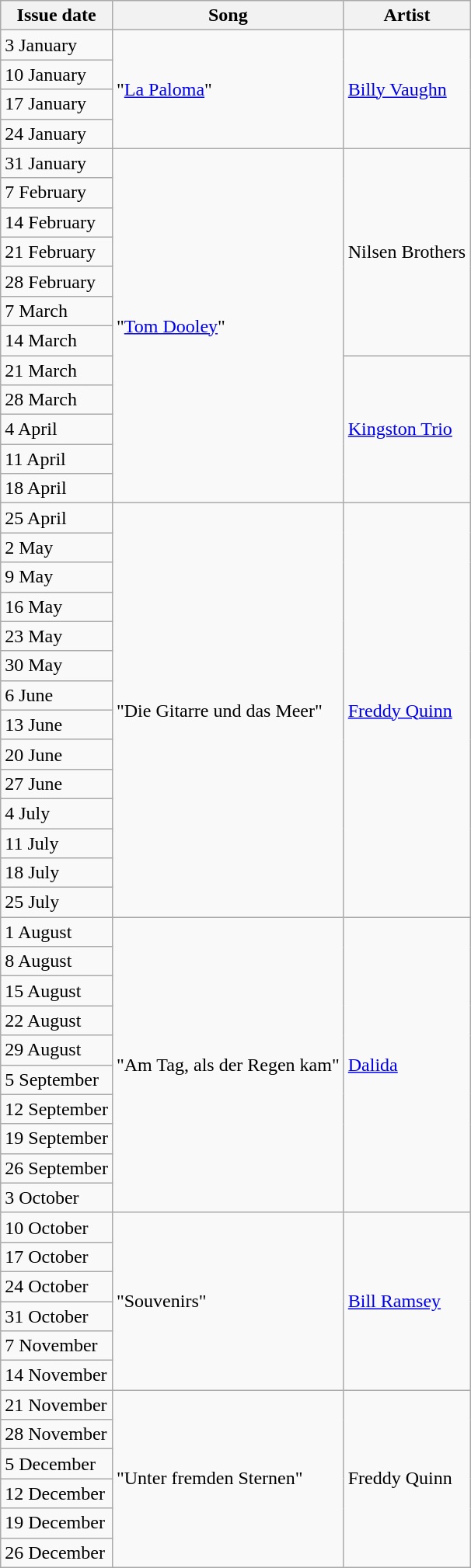<table class="sortable wikitable">
<tr>
<th>Issue date</th>
<th>Song</th>
<th>Artist</th>
</tr>
<tr>
<td>3 January</td>
<td rowspan="4">"<a href='#'>La Paloma</a>"</td>
<td rowspan="4"><a href='#'>Billy Vaughn</a></td>
</tr>
<tr>
<td>10 January</td>
</tr>
<tr>
<td>17 January</td>
</tr>
<tr>
<td>24 January</td>
</tr>
<tr>
<td>31 January</td>
<td rowspan="12">"<a href='#'>Tom Dooley</a>"</td>
<td rowspan="7">Nilsen Brothers</td>
</tr>
<tr>
<td>7 February</td>
</tr>
<tr>
<td>14 February</td>
</tr>
<tr>
<td>21 February</td>
</tr>
<tr>
<td>28 February</td>
</tr>
<tr>
<td>7 March</td>
</tr>
<tr>
<td>14 March</td>
</tr>
<tr>
<td>21 March</td>
<td rowspan="5"><a href='#'>Kingston Trio</a></td>
</tr>
<tr>
<td>28 March</td>
</tr>
<tr>
<td>4 April</td>
</tr>
<tr>
<td>11 April</td>
</tr>
<tr>
<td>18 April</td>
</tr>
<tr>
<td>25 April</td>
<td rowspan="14">"Die Gitarre und das Meer"</td>
<td rowspan="14"><a href='#'>Freddy Quinn</a></td>
</tr>
<tr>
<td>2 May</td>
</tr>
<tr>
<td>9 May</td>
</tr>
<tr>
<td>16 May</td>
</tr>
<tr>
<td>23 May</td>
</tr>
<tr>
<td>30 May</td>
</tr>
<tr>
<td>6 June</td>
</tr>
<tr>
<td>13 June</td>
</tr>
<tr>
<td>20 June</td>
</tr>
<tr>
<td>27 June</td>
</tr>
<tr>
<td>4 July</td>
</tr>
<tr>
<td>11 July</td>
</tr>
<tr>
<td>18 July</td>
</tr>
<tr>
<td>25 July</td>
</tr>
<tr>
<td>1 August</td>
<td rowspan="10">"Am Tag, als der Regen kam"</td>
<td rowspan="10"><a href='#'>Dalida</a></td>
</tr>
<tr>
<td>8 August</td>
</tr>
<tr>
<td>15 August</td>
</tr>
<tr>
<td>22 August</td>
</tr>
<tr>
<td>29 August</td>
</tr>
<tr>
<td>5 September</td>
</tr>
<tr>
<td>12 September</td>
</tr>
<tr>
<td>19 September</td>
</tr>
<tr>
<td>26 September</td>
</tr>
<tr>
<td>3 October</td>
</tr>
<tr>
<td>10 October</td>
<td rowspan="6">"Souvenirs"</td>
<td rowspan="6"><a href='#'>Bill Ramsey</a></td>
</tr>
<tr>
<td>17 October</td>
</tr>
<tr>
<td>24 October</td>
</tr>
<tr>
<td>31 October</td>
</tr>
<tr>
<td>7 November</td>
</tr>
<tr>
<td>14 November</td>
</tr>
<tr>
<td>21 November</td>
<td rowspan="6">"Unter fremden Sternen"</td>
<td rowspan="6">Freddy Quinn</td>
</tr>
<tr>
<td>28 November</td>
</tr>
<tr>
<td>5 December</td>
</tr>
<tr>
<td>12 December</td>
</tr>
<tr>
<td>19 December</td>
</tr>
<tr>
<td>26 December</td>
</tr>
</table>
